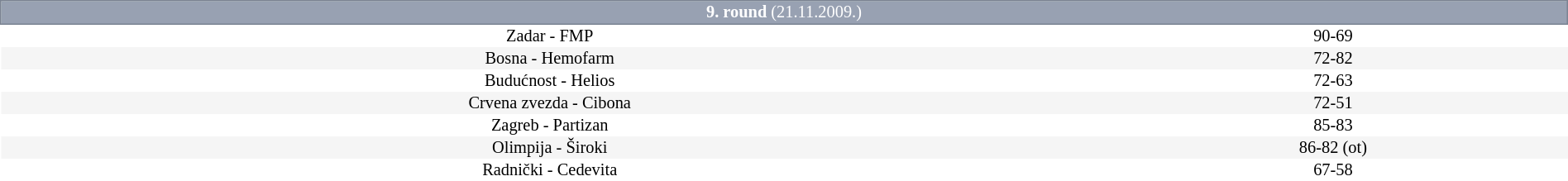<table border=0 cellspacing=0 cellpadding=1em style="font-size: 85%; border-collapse: collapse;width:100%;">
<tr>
<td colspan=5 bgcolor=#98A1B2 style="border:1px solid #7A8392; text-align:center; color:#FFFFFF;"><strong>9. round</strong> (21.11.2009.)</td>
</tr>
<tr align=center bgcolor=#FFFFFF>
<td>Zadar - FMP</td>
<td>90-69</td>
</tr>
<tr align=center bgcolor=#f5f5f5>
<td>Bosna - Hemofarm</td>
<td>72-82</td>
</tr>
<tr align=center bgcolor=#FFFFFF>
<td>Budućnost - Helios</td>
<td>72-63</td>
</tr>
<tr align=center bgcolor=#f5f5f5>
<td>Crvena zvezda - Cibona</td>
<td>72-51</td>
</tr>
<tr align=center bgcolor=#FFFFFF>
<td>Zagreb - Partizan</td>
<td>85-83</td>
</tr>
<tr align=center bgcolor=#f5f5f5>
<td>Olimpija - Široki</td>
<td>86-82 (ot)</td>
</tr>
<tr align=center bgcolor=#FFFFFF>
<td>Radnički - Cedevita</td>
<td>67-58</td>
</tr>
</table>
